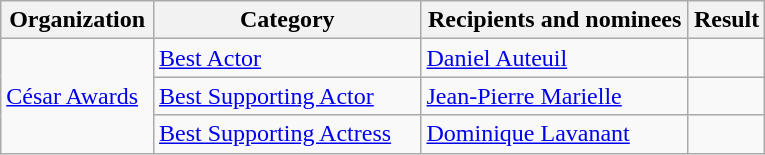<table class="wikitable">
<tr>
<th width="20%">Organization</th>
<th width="35%">Category</th>
<th width="35%">Recipients and nominees</th>
<th width="10%">Result</th>
</tr>
<tr>
<td rowspan="3"><a href='#'>César Awards</a></td>
<td><a href='#'>Best Actor</a></td>
<td><a href='#'>Daniel Auteuil</a></td>
<td></td>
</tr>
<tr>
<td><a href='#'>Best Supporting Actor</a></td>
<td><a href='#'>Jean-Pierre Marielle</a></td>
<td></td>
</tr>
<tr>
<td><a href='#'>Best Supporting Actress</a></td>
<td><a href='#'>Dominique Lavanant</a></td>
<td></td>
</tr>
</table>
